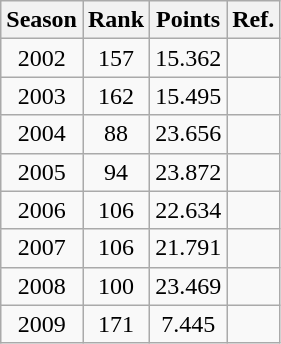<table class="wikitable plainrowheaders sortable" style="text-align:center">
<tr>
<th>Season</th>
<th>Rank</th>
<th>Points</th>
<th>Ref.</th>
</tr>
<tr>
<td>2002</td>
<td>157 </td>
<td>15.362</td>
<td></td>
</tr>
<tr>
<td>2003</td>
<td>162 </td>
<td>15.495</td>
<td></td>
</tr>
<tr>
<td>2004</td>
<td>88 </td>
<td>23.656</td>
<td></td>
</tr>
<tr>
<td>2005</td>
<td>94 </td>
<td>23.872</td>
<td></td>
</tr>
<tr>
<td>2006</td>
<td>106 </td>
<td>22.634</td>
<td></td>
</tr>
<tr>
<td>2007</td>
<td>106 </td>
<td>21.791</td>
<td></td>
</tr>
<tr>
<td>2008</td>
<td>100 </td>
<td>23.469</td>
<td></td>
</tr>
<tr>
<td>2009</td>
<td>171 </td>
<td>7.445</td>
<td></td>
</tr>
</table>
